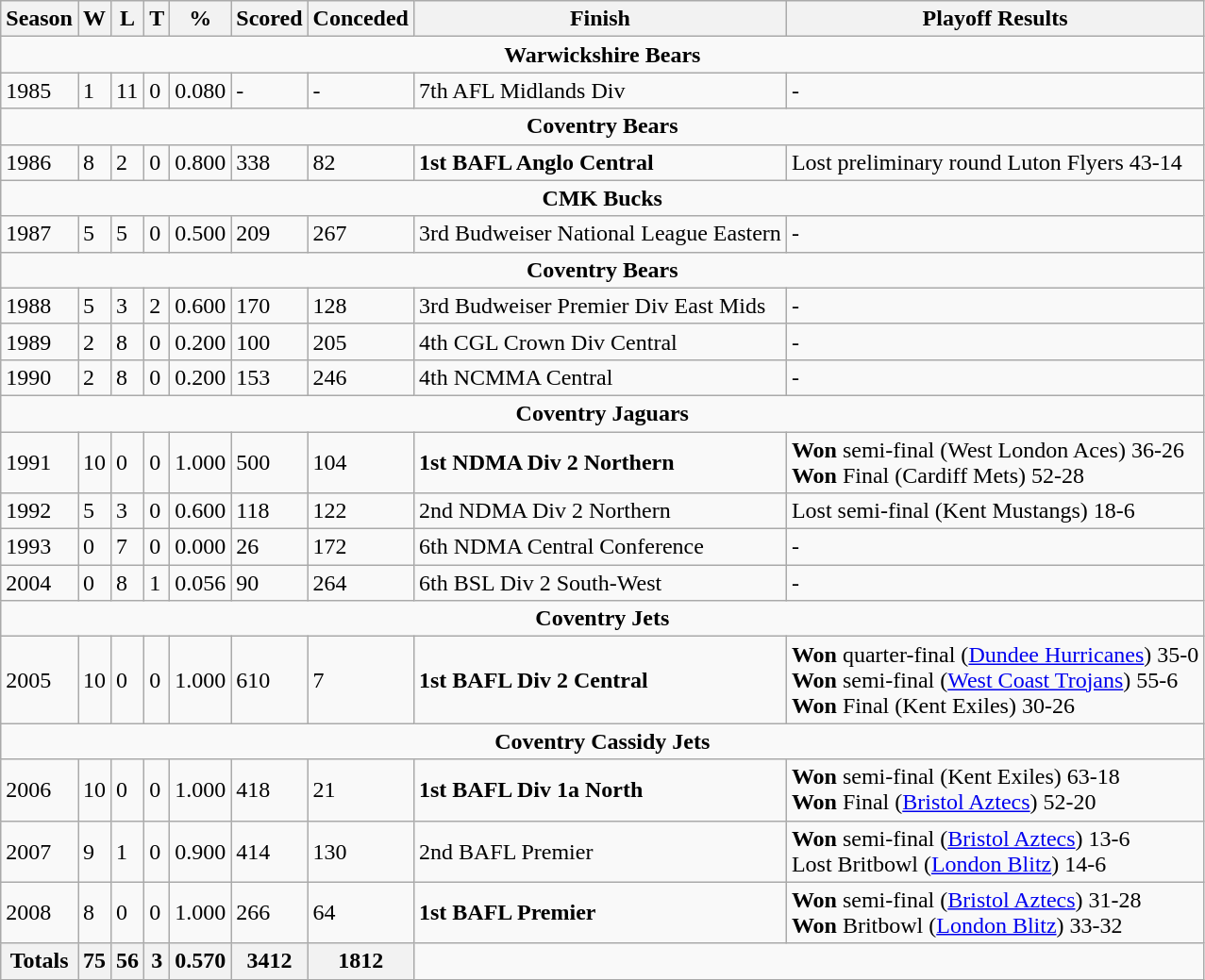<table class="wikitable" style="text-align:left">
<tr>
<th>Season</th>
<th>W</th>
<th>L</th>
<th>T</th>
<th>%</th>
<th>Scored</th>
<th>Conceded</th>
<th>Finish</th>
<th>Playoff Results</th>
</tr>
<tr>
<td colspan="9" align="center"><strong>Warwickshire Bears</strong></td>
</tr>
<tr>
<td>1985</td>
<td>1</td>
<td>11</td>
<td>0</td>
<td>0.080</td>
<td>-</td>
<td>-</td>
<td>7th AFL Midlands Div</td>
<td>-</td>
</tr>
<tr>
<td colspan="9" align="center"><strong>Coventry Bears</strong></td>
</tr>
<tr>
<td>1986</td>
<td>8</td>
<td>2</td>
<td>0</td>
<td>0.800</td>
<td>338</td>
<td>82</td>
<td><strong>1st BAFL Anglo Central</strong></td>
<td>Lost preliminary round Luton Flyers 43-14</td>
</tr>
<tr>
<td colspan="9" align="center"><strong>CMK Bucks</strong></td>
</tr>
<tr>
<td>1987</td>
<td>5</td>
<td>5</td>
<td>0</td>
<td>0.500</td>
<td>209</td>
<td>267</td>
<td>3rd Budweiser National League Eastern</td>
<td>-</td>
</tr>
<tr>
<td colspan="9" align="center"><strong>Coventry Bears</strong></td>
</tr>
<tr>
<td>1988</td>
<td>5</td>
<td>3</td>
<td>2</td>
<td>0.600</td>
<td>170</td>
<td>128</td>
<td>3rd Budweiser Premier Div East Mids</td>
<td>-</td>
</tr>
<tr>
<td>1989</td>
<td>2</td>
<td>8</td>
<td>0</td>
<td>0.200</td>
<td>100</td>
<td>205</td>
<td>4th CGL Crown Div Central</td>
<td>-</td>
</tr>
<tr>
<td>1990</td>
<td>2</td>
<td>8</td>
<td>0</td>
<td>0.200</td>
<td>153</td>
<td>246</td>
<td>4th NCMMA Central</td>
<td>-</td>
</tr>
<tr>
<td colspan="9" align="center"><strong>Coventry Jaguars</strong></td>
</tr>
<tr>
<td>1991</td>
<td>10</td>
<td>0</td>
<td>0</td>
<td>1.000</td>
<td>500</td>
<td>104</td>
<td><strong>1st NDMA Div 2 Northern</strong></td>
<td><strong>Won</strong> semi-final (West London Aces) 36-26 <br> <strong>Won</strong> Final (Cardiff Mets) 52-28</td>
</tr>
<tr>
<td>1992</td>
<td>5</td>
<td>3</td>
<td>0</td>
<td>0.600</td>
<td>118</td>
<td>122</td>
<td>2nd NDMA Div 2 Northern</td>
<td>Lost semi-final (Kent Mustangs) 18-6</td>
</tr>
<tr>
<td>1993</td>
<td>0</td>
<td>7</td>
<td>0</td>
<td>0.000</td>
<td>26</td>
<td>172</td>
<td>6th NDMA Central Conference</td>
<td>-</td>
</tr>
<tr>
<td>2004</td>
<td>0</td>
<td>8</td>
<td>1</td>
<td>0.056</td>
<td>90</td>
<td>264</td>
<td>6th BSL Div 2 South-West</td>
<td>-</td>
</tr>
<tr>
<td colspan="9" align="center"><strong>Coventry Jets</strong></td>
</tr>
<tr>
<td>2005</td>
<td>10</td>
<td>0</td>
<td>0</td>
<td>1.000</td>
<td>610</td>
<td>7</td>
<td><strong>1st BAFL Div 2 Central</strong></td>
<td><strong>Won</strong> quarter-final (<a href='#'>Dundee Hurricanes</a>) 35-0 <br> <strong>Won</strong> semi-final (<a href='#'>West Coast Trojans</a>) 55-6 <br> <strong>Won</strong> Final (Kent Exiles) 30-26</td>
</tr>
<tr>
<td colspan="9" align="center"><strong>Coventry Cassidy Jets</strong></td>
</tr>
<tr>
<td>2006</td>
<td>10</td>
<td>0</td>
<td>0</td>
<td>1.000</td>
<td>418</td>
<td>21</td>
<td><strong>1st BAFL Div 1a North</strong></td>
<td><strong>Won</strong> semi-final (Kent Exiles) 63-18 <br> <strong>Won</strong> Final (<a href='#'>Bristol Aztecs</a>) 52-20</td>
</tr>
<tr>
<td>2007</td>
<td>9</td>
<td>1</td>
<td>0</td>
<td>0.900</td>
<td>414</td>
<td>130</td>
<td>2nd BAFL Premier</td>
<td><strong>Won</strong> semi-final (<a href='#'>Bristol Aztecs</a>) 13-6 <br> Lost Britbowl (<a href='#'>London Blitz</a>) 14-6</td>
</tr>
<tr>
<td>2008</td>
<td>8</td>
<td>0</td>
<td>0</td>
<td>1.000</td>
<td>266</td>
<td>64</td>
<td><strong>1st BAFL Premier</strong></td>
<td><strong>Won</strong> semi-final (<a href='#'>Bristol Aztecs</a>) 31-28 <br> <strong>Won </strong> Britbowl (<a href='#'>London Blitz</a>) 33-32</td>
</tr>
<tr>
<th>Totals</th>
<th>75</th>
<th>56</th>
<th>3</th>
<th>0.570</th>
<th>3412</th>
<th>1812</th>
<td colspan="2"></td>
</tr>
</table>
